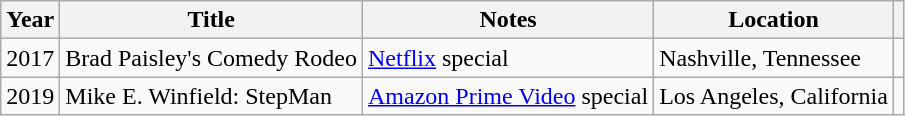<table class="wikitable sortable">
<tr>
<th>Year</th>
<th>Title</th>
<th>Notes</th>
<th>Location</th>
<th></th>
</tr>
<tr>
<td>2017</td>
<td>Brad Paisley's Comedy Rodeo</td>
<td><a href='#'>Netflix</a> special</td>
<td>Nashville, Tennessee</td>
<td></td>
</tr>
<tr>
<td>2019</td>
<td>Mike E. Winfield: StepMan</td>
<td><a href='#'>Amazon Prime Video</a> special</td>
<td>Los Angeles, California</td>
<td></td>
</tr>
</table>
